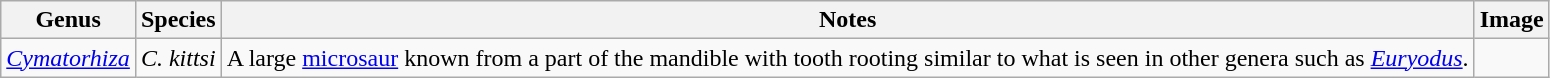<table class="wikitable">
<tr>
<th>Genus</th>
<th>Species</th>
<th>Notes</th>
<th>Image</th>
</tr>
<tr>
<td><em><a href='#'>Cymatorhiza</a></em></td>
<td><em>C. kittsi</em></td>
<td>A large <a href='#'>microsaur</a> known from a part of the mandible with tooth rooting similar to what is seen in other genera such as <em><a href='#'>Euryodus</a></em>.</td>
<td></td>
</tr>
</table>
